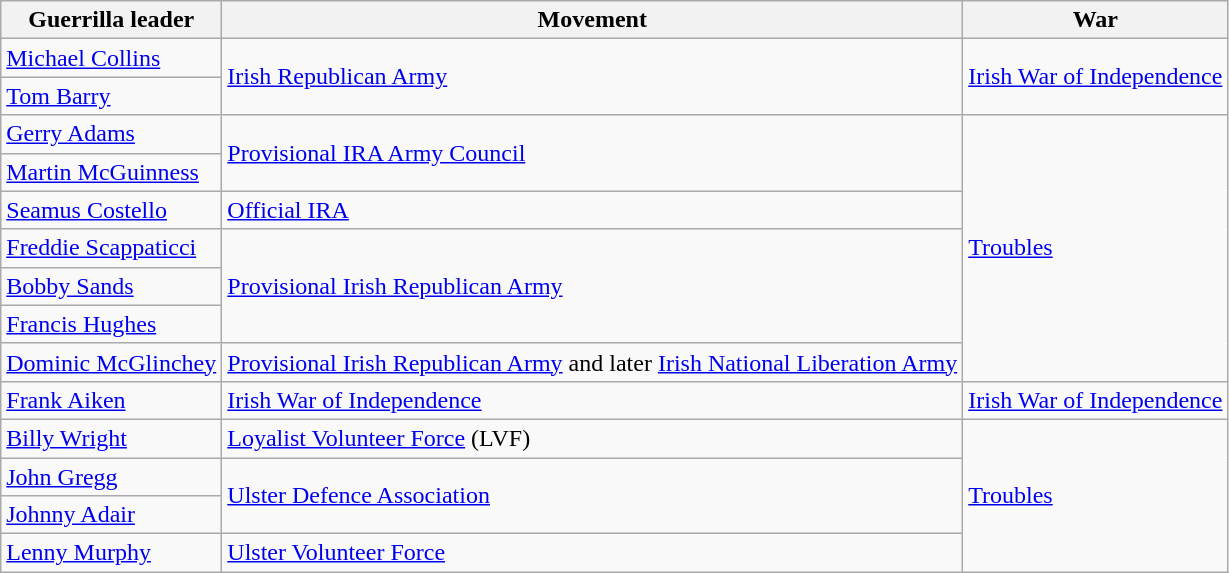<table class="wikitable">
<tr>
<th>Guerrilla leader</th>
<th>Movement</th>
<th>War</th>
</tr>
<tr>
<td><a href='#'>Michael Collins</a></td>
<td rowspan="2"><a href='#'>Irish Republican Army</a></td>
<td rowspan="2"><a href='#'>Irish War of Independence</a></td>
</tr>
<tr>
<td><a href='#'>Tom Barry</a></td>
</tr>
<tr>
<td><a href='#'>Gerry Adams</a></td>
<td rowspan="2"><a href='#'>Provisional IRA Army Council</a></td>
<td rowspan="7"><a href='#'>Troubles</a></td>
</tr>
<tr>
<td><a href='#'>Martin McGuinness</a></td>
</tr>
<tr>
<td><a href='#'>Seamus Costello</a></td>
<td><a href='#'>Official IRA</a></td>
</tr>
<tr>
<td><a href='#'>Freddie Scappaticci</a></td>
<td rowspan="3"><a href='#'>Provisional Irish Republican Army</a></td>
</tr>
<tr>
<td><a href='#'>Bobby Sands</a></td>
</tr>
<tr>
<td><a href='#'>Francis Hughes</a></td>
</tr>
<tr>
<td><a href='#'>Dominic McGlinchey</a></td>
<td><a href='#'>Provisional Irish Republican Army</a> and later <a href='#'>Irish National Liberation Army</a></td>
</tr>
<tr>
<td><a href='#'>Frank Aiken</a></td>
<td><a href='#'>Irish War of Independence</a></td>
<td><a href='#'>Irish War of Independence</a></td>
</tr>
<tr>
<td><a href='#'>Billy Wright</a></td>
<td><a href='#'>Loyalist Volunteer Force</a> (LVF)</td>
<td rowspan="4"><a href='#'>Troubles</a></td>
</tr>
<tr>
<td><a href='#'>John Gregg</a></td>
<td rowspan="2"><a href='#'>Ulster Defence Association</a></td>
</tr>
<tr>
<td><a href='#'>Johnny Adair</a></td>
</tr>
<tr>
<td><a href='#'>Lenny Murphy</a></td>
<td><a href='#'>Ulster Volunteer Force</a></td>
</tr>
</table>
